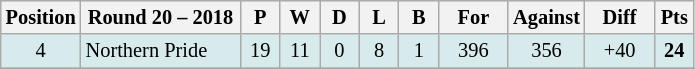<table class="wikitable" style="text-align:center; font-size:85%;">
<tr style="background: #d7ebed;">
<th width="40" abbr="Position">Position</th>
<th width="100">Round 20 – 2018</th>
<th width="20" abbr="Played">P</th>
<th width="20" abbr="Won">W</th>
<th width="20" abbr="Drawn">D</th>
<th width="20" abbr="Lost">L</th>
<th width="20" abbr="Bye">B</th>
<th width="40" abbr="Points for">For</th>
<th width="40" abbr="Points against">Against</th>
<th width="40" abbr="Points difference">Diff</th>
<th width=20 abbr="Points">Pts</th>
</tr>
<tr style="background: #d7ebed;">
<td>4</td>
<td style="text-align:left;"> Northern Pride</td>
<td>19</td>
<td>11</td>
<td>0</td>
<td>8</td>
<td>1</td>
<td>396</td>
<td>356</td>
<td>+40</td>
<td><strong>24</strong></td>
</tr>
<tr>
</tr>
</table>
